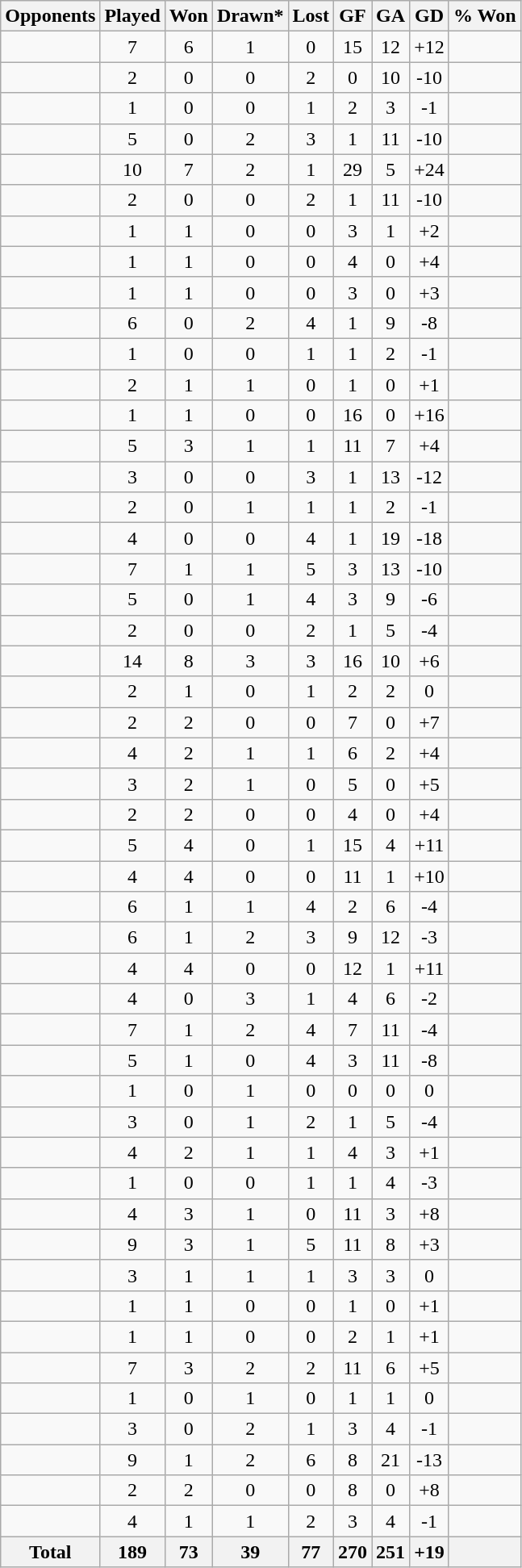<table class="sortable wikitable" style="text-align:center">
<tr>
<th>Opponents</th>
<th>Played</th>
<th>Won</th>
<th>Drawn*</th>
<th>Lost</th>
<th>GF</th>
<th>GA</th>
<th>GD</th>
<th>% Won</th>
</tr>
<tr>
<td style="text-align:left;"></td>
<td>7</td>
<td>6</td>
<td>1</td>
<td>0</td>
<td>15</td>
<td>12</td>
<td>+12</td>
<td></td>
</tr>
<tr>
<td style="text-align:left;"></td>
<td>2</td>
<td>0</td>
<td>0</td>
<td>2</td>
<td>0</td>
<td>10</td>
<td>-10</td>
<td></td>
</tr>
<tr>
<td style="text-align:left;"></td>
<td>1</td>
<td>0</td>
<td>0</td>
<td>1</td>
<td>2</td>
<td>3</td>
<td>-1</td>
<td></td>
</tr>
<tr>
<td style="text-align:left;"></td>
<td>5</td>
<td>0</td>
<td>2</td>
<td>3</td>
<td>1</td>
<td>11</td>
<td>-10</td>
<td></td>
</tr>
<tr>
<td style="text-align:left;"></td>
<td>10</td>
<td>7</td>
<td>2</td>
<td>1</td>
<td>29</td>
<td>5</td>
<td>+24</td>
<td></td>
</tr>
<tr>
<td style="text-align:left;"></td>
<td>2</td>
<td>0</td>
<td>0</td>
<td>2</td>
<td>1</td>
<td>11</td>
<td>-10</td>
<td></td>
</tr>
<tr>
<td style="text-align:left;"></td>
<td>1</td>
<td>1</td>
<td>0</td>
<td>0</td>
<td>3</td>
<td>1</td>
<td>+2</td>
<td></td>
</tr>
<tr>
<td style="text-align:left;"></td>
<td>1</td>
<td>1</td>
<td>0</td>
<td>0</td>
<td>4</td>
<td>0</td>
<td>+4</td>
<td></td>
</tr>
<tr>
<td style="text-align:left;"></td>
<td>1</td>
<td>1</td>
<td>0</td>
<td>0</td>
<td>3</td>
<td>0</td>
<td>+3</td>
<td></td>
</tr>
<tr>
<td style="text-align:left;"></td>
<td>6</td>
<td>0</td>
<td>2</td>
<td>4</td>
<td>1</td>
<td>9</td>
<td>-8</td>
<td></td>
</tr>
<tr>
<td style="text-align:left;"></td>
<td>1</td>
<td>0</td>
<td>0</td>
<td>1</td>
<td>1</td>
<td>2</td>
<td>-1</td>
<td></td>
</tr>
<tr>
<td style="text-align:left;"></td>
<td>2</td>
<td>1</td>
<td>1</td>
<td>0</td>
<td>1</td>
<td>0</td>
<td>+1</td>
<td></td>
</tr>
<tr>
<td style="text-align:left;"></td>
<td>1</td>
<td>1</td>
<td>0</td>
<td>0</td>
<td>16</td>
<td>0</td>
<td>+16</td>
<td></td>
</tr>
<tr>
<td style="text-align:left;"></td>
<td>5</td>
<td>3</td>
<td>1</td>
<td>1</td>
<td>11</td>
<td>7</td>
<td>+4</td>
<td></td>
</tr>
<tr>
<td style="text-align:left;"></td>
<td>3</td>
<td>0</td>
<td>0</td>
<td>3</td>
<td>1</td>
<td>13</td>
<td>-12</td>
<td></td>
</tr>
<tr>
<td style="text-align:left;"></td>
<td>2</td>
<td>0</td>
<td>1</td>
<td>1</td>
<td>1</td>
<td>2</td>
<td>-1</td>
<td></td>
</tr>
<tr>
<td style="text-align:left;"></td>
<td>4</td>
<td>0</td>
<td>0</td>
<td>4</td>
<td>1</td>
<td>19</td>
<td>-18</td>
<td></td>
</tr>
<tr>
<td style="text-align:left;"></td>
<td>7</td>
<td>1</td>
<td>1</td>
<td>5</td>
<td>3</td>
<td>13</td>
<td>-10</td>
<td></td>
</tr>
<tr>
<td style="text-align:left;"></td>
<td>5</td>
<td>0</td>
<td>1</td>
<td>4</td>
<td>3</td>
<td>9</td>
<td>-6</td>
<td></td>
</tr>
<tr>
<td style="text-align:left;"></td>
<td>2</td>
<td>0</td>
<td>0</td>
<td>2</td>
<td>1</td>
<td>5</td>
<td>-4</td>
<td></td>
</tr>
<tr>
<td style="text-align:left;"></td>
<td>14</td>
<td>8</td>
<td>3</td>
<td>3</td>
<td>16</td>
<td>10</td>
<td>+6</td>
<td></td>
</tr>
<tr>
<td style="text-align:left;"></td>
<td>2</td>
<td>1</td>
<td>0</td>
<td>1</td>
<td>2</td>
<td>2</td>
<td>0</td>
<td></td>
</tr>
<tr>
<td style="text-align:left;"></td>
<td>2</td>
<td>2</td>
<td>0</td>
<td>0</td>
<td>7</td>
<td>0</td>
<td>+7</td>
<td></td>
</tr>
<tr>
<td style="text-align:left;"></td>
<td>4</td>
<td>2</td>
<td>1</td>
<td>1</td>
<td>6</td>
<td>2</td>
<td>+4</td>
<td></td>
</tr>
<tr>
<td style="text-align:left;"></td>
<td>3</td>
<td>2</td>
<td>1</td>
<td>0</td>
<td>5</td>
<td>0</td>
<td>+5</td>
<td></td>
</tr>
<tr>
<td style="text-align:left;"></td>
<td>2</td>
<td>2</td>
<td>0</td>
<td>0</td>
<td>4</td>
<td>0</td>
<td>+4</td>
<td></td>
</tr>
<tr>
<td style="text-align:left;"></td>
<td>5</td>
<td>4</td>
<td>0</td>
<td>1</td>
<td>15</td>
<td>4</td>
<td>+11</td>
<td></td>
</tr>
<tr>
<td style="text-align:left;"></td>
<td>4</td>
<td>4</td>
<td>0</td>
<td>0</td>
<td>11</td>
<td>1</td>
<td>+10</td>
<td></td>
</tr>
<tr>
<td style="text-align:left;"></td>
<td>6</td>
<td>1</td>
<td>1</td>
<td>4</td>
<td>2</td>
<td>6</td>
<td>-4</td>
<td></td>
</tr>
<tr>
<td style="text-align:left;"></td>
<td>6</td>
<td>1</td>
<td>2</td>
<td>3</td>
<td>9</td>
<td>12</td>
<td>-3</td>
<td></td>
</tr>
<tr>
<td style="text-align:left;"></td>
<td>4</td>
<td>4</td>
<td>0</td>
<td>0</td>
<td>12</td>
<td>1</td>
<td>+11</td>
<td></td>
</tr>
<tr>
<td style="text-align:left;"></td>
<td>4</td>
<td>0</td>
<td>3</td>
<td>1</td>
<td>4</td>
<td>6</td>
<td>-2</td>
<td></td>
</tr>
<tr>
<td style="text-align:left;"></td>
<td>7</td>
<td>1</td>
<td>2</td>
<td>4</td>
<td>7</td>
<td>11</td>
<td>-4</td>
<td></td>
</tr>
<tr>
<td style="text-align:left;"></td>
<td>5</td>
<td>1</td>
<td>0</td>
<td>4</td>
<td>3</td>
<td>11</td>
<td>-8</td>
<td></td>
</tr>
<tr>
<td style="text-align:left;"></td>
<td>1</td>
<td>0</td>
<td>1</td>
<td>0</td>
<td>0</td>
<td>0</td>
<td>0</td>
<td></td>
</tr>
<tr>
<td style="text-align:left;"></td>
<td>3</td>
<td>0</td>
<td>1</td>
<td>2</td>
<td>1</td>
<td>5</td>
<td>-4</td>
<td></td>
</tr>
<tr>
<td style="text-align:left;"></td>
<td>4</td>
<td>2</td>
<td>1</td>
<td>1</td>
<td>4</td>
<td>3</td>
<td>+1</td>
<td></td>
</tr>
<tr>
<td style="text-align:left;"></td>
<td>1</td>
<td>0</td>
<td>0</td>
<td>1</td>
<td>1</td>
<td>4</td>
<td>-3</td>
<td></td>
</tr>
<tr>
<td style="text-align:left;"></td>
<td>4</td>
<td>3</td>
<td>1</td>
<td>0</td>
<td>11</td>
<td>3</td>
<td>+8</td>
<td></td>
</tr>
<tr>
<td style="text-align:left;"></td>
<td>9</td>
<td>3</td>
<td>1</td>
<td>5</td>
<td>11</td>
<td>8</td>
<td>+3</td>
<td></td>
</tr>
<tr>
<td style="text-align:left;"></td>
<td>3</td>
<td>1</td>
<td>1</td>
<td>1</td>
<td>3</td>
<td>3</td>
<td>0</td>
<td></td>
</tr>
<tr>
<td style="text-align:left;"></td>
<td>1</td>
<td>1</td>
<td>0</td>
<td>0</td>
<td>1</td>
<td>0</td>
<td>+1</td>
<td></td>
</tr>
<tr>
<td style="text-align:left;"></td>
<td>1</td>
<td>1</td>
<td>0</td>
<td>0</td>
<td>2</td>
<td>1</td>
<td>+1</td>
<td></td>
</tr>
<tr>
<td style="text-align:left;"></td>
<td>7</td>
<td>3</td>
<td>2</td>
<td>2</td>
<td>11</td>
<td>6</td>
<td>+5</td>
<td></td>
</tr>
<tr>
<td style="text-align:left;"></td>
<td>1</td>
<td>0</td>
<td>1</td>
<td>0</td>
<td>1</td>
<td>1</td>
<td>0</td>
<td></td>
</tr>
<tr>
<td style="text-align:left;"></td>
<td>3</td>
<td>0</td>
<td>2</td>
<td>1</td>
<td>3</td>
<td>4</td>
<td>-1</td>
<td></td>
</tr>
<tr>
<td style="text-align:left;"></td>
<td>9</td>
<td>1</td>
<td>2</td>
<td>6</td>
<td>8</td>
<td>21</td>
<td>-13</td>
<td></td>
</tr>
<tr>
<td style="text-align:left;"></td>
<td>2</td>
<td>2</td>
<td>0</td>
<td>0</td>
<td>8</td>
<td>0</td>
<td>+8</td>
<td></td>
</tr>
<tr>
<td style="text-align:left;"></td>
<td>4</td>
<td>1</td>
<td>1</td>
<td>2</td>
<td>3</td>
<td>4</td>
<td>-1</td>
<td></td>
</tr>
<tr class="sortbottom">
<th>Total</th>
<th>189</th>
<th>73</th>
<th>39</th>
<th>77</th>
<th>270</th>
<th>251</th>
<th>+19</th>
<th></th>
</tr>
</table>
